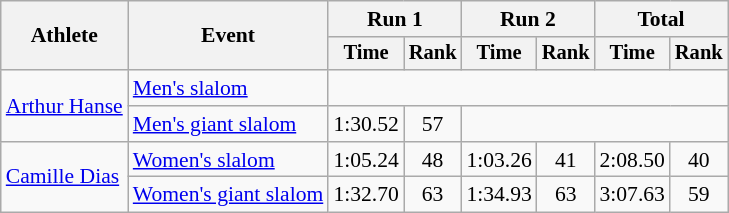<table class="wikitable" style="font-size:90%">
<tr>
<th rowspan=2>Athlete</th>
<th rowspan=2>Event</th>
<th colspan=2>Run 1</th>
<th colspan=2>Run 2</th>
<th colspan=2>Total</th>
</tr>
<tr style="font-size:95%">
<th>Time</th>
<th>Rank</th>
<th>Time</th>
<th>Rank</th>
<th>Time</th>
<th>Rank</th>
</tr>
<tr align=center>
<td align=left rowspan=2><a href='#'>Arthur Hanse</a></td>
<td align=left><a href='#'>Men's slalom</a></td>
<td colspan=6></td>
</tr>
<tr align=center>
<td align=left><a href='#'>Men's giant slalom</a></td>
<td>1:30.52</td>
<td>57</td>
<td colspan=4></td>
</tr>
<tr align=center>
<td align=left rowspan=2><a href='#'>Camille Dias</a></td>
<td align=left><a href='#'>Women's slalom</a></td>
<td>1:05.24</td>
<td>48</td>
<td>1:03.26</td>
<td>41</td>
<td>2:08.50</td>
<td>40</td>
</tr>
<tr align=center>
<td align=left><a href='#'>Women's giant slalom</a></td>
<td>1:32.70</td>
<td>63</td>
<td>1:34.93</td>
<td>63</td>
<td>3:07.63</td>
<td>59</td>
</tr>
</table>
